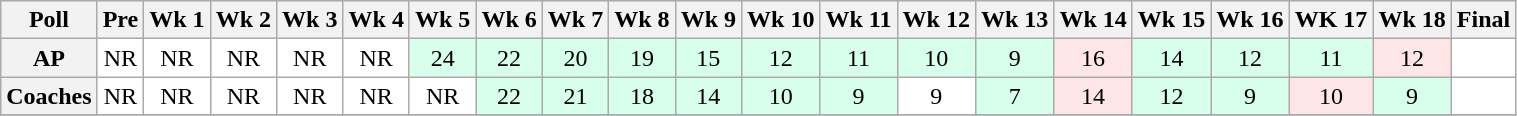<table class="wikitable" style="white-space:nowrap;">
<tr>
<th>Poll</th>
<th>Pre</th>
<th>Wk 1</th>
<th>Wk 2</th>
<th>Wk 3</th>
<th>Wk 4</th>
<th>Wk 5</th>
<th>Wk 6</th>
<th>Wk 7</th>
<th>Wk 8</th>
<th>Wk 9</th>
<th>Wk 10</th>
<th>Wk 11</th>
<th>Wk 12</th>
<th>Wk 13</th>
<th>Wk 14</th>
<th>Wk 15</th>
<th>Wk 16</th>
<th>WK 17</th>
<th>Wk 18</th>
<th>Final</th>
</tr>
<tr style="text-align:center;">
<th>AP</th>
<td style="background:#FFF;">NR</td>
<td style="background:#FFF;">NR</td>
<td style="background:#FFF;">NR</td>
<td style="background:#FFF;">NR</td>
<td style="background:#FFF;">NR</td>
<td style="background:#D8FFEB">24</td>
<td style="background:#D8FFEB">22</td>
<td style="background:#D8FFEB">20</td>
<td style="background:#D8FFEB">19</td>
<td style="background:#D8FFEB">15</td>
<td style="background:#D8FFEB">12</td>
<td style="background:#D8FFEB">11</td>
<td style="background:#D8FFEB">10</td>
<td style="background:#D8FFEB">9</td>
<td style="background:#FFE6E6;">16</td>
<td style="background:#D8FFEB">14</td>
<td style="background:#D8FFEB">12</td>
<td style="background:#D8FFEB">11</td>
<td style="background:#FFE6E6;">12</td>
<td style="background:#FFF;"></td>
</tr>
<tr style="text-align:center;">
<th>Coaches</th>
<td style="background:#FFF;">NR</td>
<td style="background:#FFF;">NR</td>
<td style="background:#FFF;">NR</td>
<td style="background:#FFF;">NR</td>
<td style="background:#FFF;">NR</td>
<td style="background:#FFF;">NR</td>
<td style="background:#D8FFEB">22</td>
<td style="background:#D8FFEB">21</td>
<td style="background:#D8FFEB">18</td>
<td style="background:#D8FFEB">14</td>
<td style="background:#D8FFEB">10</td>
<td style="background:#D8FFEB">9</td>
<td style="background:#FFF;">9</td>
<td style="background:#D8FFEB">7</td>
<td style="background:#FFE6E6;">14</td>
<td style="background:#D8FFEB">12</td>
<td style="background:#D8FFEB">9</td>
<td style="background:#FFE6E6;">10</td>
<td style="background:#D8FFEB">9</td>
<td style="background:#FFF;"></td>
</tr>
<tr style="text-align:center;">
</tr>
</table>
